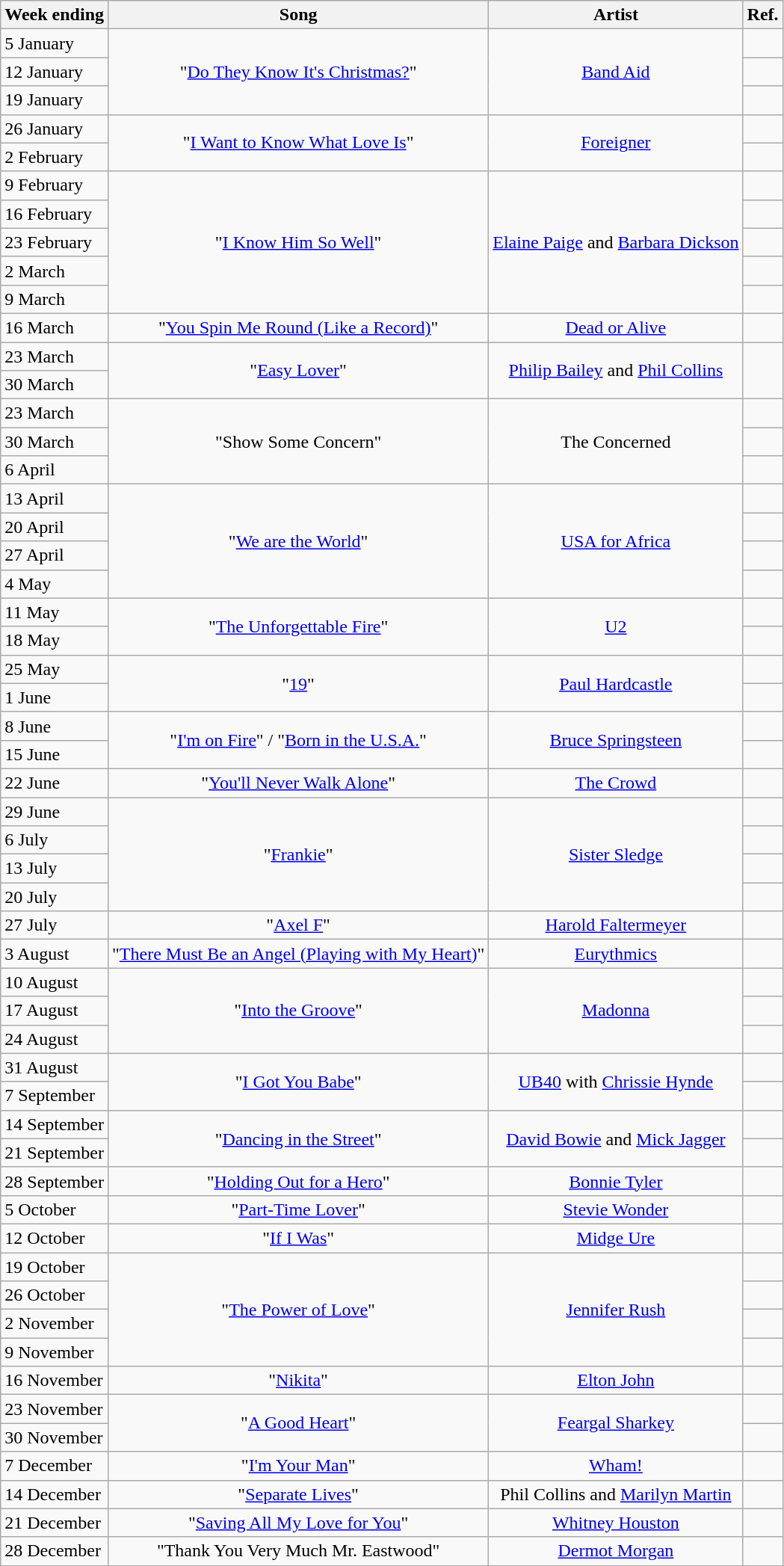<table class="wikitable">
<tr>
<th>Week ending</th>
<th>Song</th>
<th>Artist</th>
<th>Ref.</th>
</tr>
<tr>
<td>5 January</td>
<td rowspan=3 align=center>"<a href='#'>Do They Know It's Christmas?</a>"</td>
<td rowspan=3 align=center><a href='#'>Band Aid</a></td>
<td></td>
</tr>
<tr>
<td>12 January</td>
<td></td>
</tr>
<tr>
<td>19 January</td>
<td></td>
</tr>
<tr>
<td>26 January</td>
<td rowspan=2 align=center>"<a href='#'>I Want to Know What Love Is</a>"</td>
<td rowspan=2 align=center><a href='#'>Foreigner</a></td>
<td></td>
</tr>
<tr>
<td>2 February</td>
<td></td>
</tr>
<tr>
<td>9 February</td>
<td rowspan=5 align=center>"<a href='#'>I Know Him So Well</a>"</td>
<td rowspan=5 align=center><a href='#'>Elaine Paige</a> and <a href='#'>Barbara Dickson</a></td>
<td></td>
</tr>
<tr>
<td>16 February</td>
<td></td>
</tr>
<tr>
<td>23 February</td>
<td></td>
</tr>
<tr>
<td>2 March</td>
<td></td>
</tr>
<tr>
<td>9 March</td>
<td></td>
</tr>
<tr>
<td>16 March</td>
<td align=center>"<a href='#'>You Spin Me Round (Like a Record)</a>"</td>
<td align=center><a href='#'>Dead or Alive</a></td>
<td></td>
</tr>
<tr>
<td>23 March</td>
<td rowspan=2 align=center>"<a href='#'>Easy Lover</a>"</td>
<td rowspan=2 align=center><a href='#'>Philip Bailey</a> and <a href='#'>Phil Collins</a></td>
</tr>
<tr>
<td>30 March</td>
</tr>
<tr>
<td>23 March</td>
<td rowspan=3 align=center>"Show Some Concern"</td>
<td rowspan=3 align=center>The Concerned</td>
<td></td>
</tr>
<tr>
<td>30 March</td>
<td></td>
</tr>
<tr>
<td>6 April</td>
<td></td>
</tr>
<tr>
<td>13 April</td>
<td rowspan=4 align=center>"<a href='#'>We are the World</a>"</td>
<td rowspan=4 align=center><a href='#'>USA for Africa</a></td>
<td></td>
</tr>
<tr>
<td>20 April</td>
<td></td>
</tr>
<tr>
<td>27 April</td>
<td></td>
</tr>
<tr>
<td>4 May</td>
<td></td>
</tr>
<tr>
<td>11 May</td>
<td rowspan=2 align=center>"<a href='#'>The Unforgettable Fire</a>"</td>
<td rowspan=2 align=center><a href='#'>U2</a></td>
<td></td>
</tr>
<tr>
<td>18 May</td>
<td></td>
</tr>
<tr>
<td>25 May</td>
<td rowspan=2 align=center>"<a href='#'>19</a>"</td>
<td rowspan=2 align=center><a href='#'>Paul Hardcastle</a></td>
<td></td>
</tr>
<tr>
<td>1 June</td>
<td></td>
</tr>
<tr>
<td>8 June</td>
<td rowspan=2 align=center>"<a href='#'>I'm on Fire</a>" / "<a href='#'>Born in the U.S.A.</a>"</td>
<td rowspan=2 align=center><a href='#'>Bruce Springsteen</a></td>
<td></td>
</tr>
<tr>
<td>15 June</td>
<td></td>
</tr>
<tr>
<td>22 June</td>
<td align=center>"<a href='#'>You'll Never Walk Alone</a>"</td>
<td align=center><a href='#'>The Crowd</a></td>
<td></td>
</tr>
<tr>
<td>29 June</td>
<td rowspan=4 align=center>"<a href='#'>Frankie</a>"</td>
<td rowspan=4 align=center><a href='#'>Sister Sledge</a></td>
<td></td>
</tr>
<tr>
<td>6 July</td>
<td></td>
</tr>
<tr>
<td>13 July</td>
<td></td>
</tr>
<tr>
<td>20 July</td>
<td></td>
</tr>
<tr>
<td>27 July</td>
<td align=center>"<a href='#'>Axel F</a>"</td>
<td align=center><a href='#'>Harold Faltermeyer</a></td>
<td></td>
</tr>
<tr>
<td>3 August</td>
<td align=center>"<a href='#'>There Must Be an Angel (Playing with My Heart)</a>"</td>
<td align=center><a href='#'>Eurythmics</a></td>
<td></td>
</tr>
<tr>
<td>10 August</td>
<td rowspan=3 align=center>"<a href='#'>Into the Groove</a>"</td>
<td rowspan=3 align=center><a href='#'>Madonna</a></td>
<td></td>
</tr>
<tr>
<td>17 August</td>
<td></td>
</tr>
<tr>
<td>24 August</td>
<td></td>
</tr>
<tr>
<td>31 August</td>
<td rowspan=2 align=center>"<a href='#'>I Got You Babe</a>"</td>
<td rowspan=2 align=center><a href='#'>UB40</a> with <a href='#'>Chrissie Hynde</a></td>
<td></td>
</tr>
<tr>
<td>7 September</td>
<td></td>
</tr>
<tr>
<td>14 September</td>
<td rowspan=2 align=center>"<a href='#'>Dancing in the Street</a>"</td>
<td rowspan=2 align=center><a href='#'>David Bowie</a> and <a href='#'>Mick Jagger</a></td>
<td></td>
</tr>
<tr>
<td>21 September</td>
<td></td>
</tr>
<tr>
<td>28 September</td>
<td align=center>"<a href='#'>Holding Out for a Hero</a>"</td>
<td align=center><a href='#'>Bonnie Tyler</a></td>
<td></td>
</tr>
<tr>
<td>5 October</td>
<td align=center>"<a href='#'>Part-Time Lover</a>"</td>
<td align=center><a href='#'>Stevie Wonder</a></td>
<td></td>
</tr>
<tr>
<td>12 October</td>
<td align=center>"<a href='#'>If I Was</a>"</td>
<td align=center><a href='#'>Midge Ure</a></td>
<td></td>
</tr>
<tr>
<td>19 October</td>
<td rowspan=4 align=center>"<a href='#'>The Power of Love</a>"</td>
<td rowspan=4 align=center><a href='#'>Jennifer Rush</a></td>
<td></td>
</tr>
<tr>
<td>26 October</td>
<td></td>
</tr>
<tr>
<td>2 November</td>
<td></td>
</tr>
<tr>
<td>9 November</td>
<td></td>
</tr>
<tr>
<td>16 November</td>
<td align=center>"<a href='#'>Nikita</a>"</td>
<td align=center><a href='#'>Elton John</a></td>
<td></td>
</tr>
<tr>
<td>23 November</td>
<td rowspan=2 align=center>"<a href='#'>A Good Heart</a>"</td>
<td rowspan=2 align=center><a href='#'>Feargal Sharkey</a></td>
<td></td>
</tr>
<tr>
<td>30 November</td>
<td></td>
</tr>
<tr>
<td>7 December</td>
<td align=center>"<a href='#'>I'm Your Man</a>"</td>
<td align=center><a href='#'>Wham!</a></td>
<td></td>
</tr>
<tr>
<td>14 December</td>
<td align=center>"<a href='#'>Separate Lives</a>"</td>
<td align=center>Phil Collins and <a href='#'>Marilyn Martin</a></td>
<td></td>
</tr>
<tr>
<td>21 December</td>
<td align=center>"<a href='#'>Saving All My Love for You</a>"</td>
<td align=center><a href='#'>Whitney Houston</a></td>
<td></td>
</tr>
<tr>
<td>28 December</td>
<td align=center>"Thank You Very Much Mr. Eastwood"</td>
<td align=center><a href='#'>Dermot Morgan</a></td>
<td></td>
</tr>
</table>
